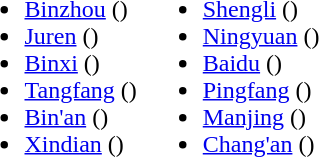<table>
<tr>
<td valign="top"><br><ul><li><a href='#'>Binzhou</a> ()</li><li><a href='#'>Juren</a> ()</li><li><a href='#'>Binxi</a> ()</li><li><a href='#'>Tangfang</a> ()</li><li><a href='#'>Bin'an</a> ()</li><li><a href='#'>Xindian</a> ()</li></ul></td>
<td valign="top"><br><ul><li><a href='#'>Shengli</a> ()</li><li><a href='#'>Ningyuan</a> ()</li><li><a href='#'>Baidu</a> ()</li><li><a href='#'>Pingfang</a> ()</li><li><a href='#'>Manjing</a> ()</li><li><a href='#'>Chang'an</a> ()</li></ul></td>
</tr>
</table>
